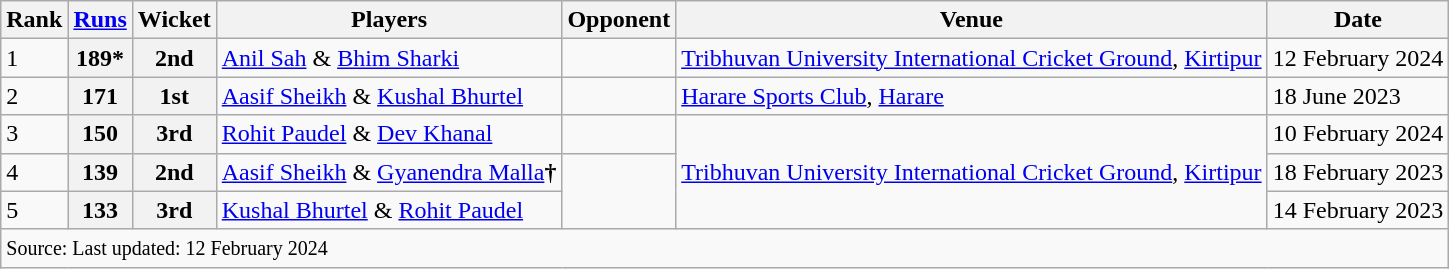<table class="wikitable">
<tr>
<th>Rank</th>
<th><a href='#'>Runs</a></th>
<th>Wicket</th>
<th>Players</th>
<th>Opponent</th>
<th>Venue</th>
<th>Date</th>
</tr>
<tr>
<td>1</td>
<th>189*</th>
<th>2nd</th>
<td><a href='#'>Anil Sah</a> & <a href='#'>Bhim Sharki</a></td>
<td></td>
<td><a href='#'>Tribhuvan University International Cricket Ground</a>, <a href='#'>Kirtipur</a></td>
<td>12 February 2024</td>
</tr>
<tr>
<td>2</td>
<th>171</th>
<th>1st</th>
<td><a href='#'>Aasif Sheikh</a> & <a href='#'>Kushal Bhurtel</a></td>
<td></td>
<td><a href='#'>Harare Sports Club</a>, <a href='#'>Harare</a></td>
<td>18 June 2023</td>
</tr>
<tr>
<td>3</td>
<th>150</th>
<th>3rd</th>
<td><a href='#'>Rohit Paudel</a> & <a href='#'>Dev Khanal</a></td>
<td></td>
<td rowspan="3"><a href='#'>Tribhuvan University International Cricket Ground</a>, <a href='#'>Kirtipur</a></td>
<td>10 February 2024</td>
</tr>
<tr>
<td>4</td>
<th>139</th>
<th>2nd</th>
<td><a href='#'>Aasif Sheikh</a> & <a href='#'>Gyanendra Malla</a><strong>†</strong></td>
<td rowspan="2"></td>
<td>18 February 2023</td>
</tr>
<tr>
<td>5</td>
<th>133</th>
<th>3rd</th>
<td><a href='#'>Kushal Bhurtel</a> & <a href='#'>Rohit Paudel</a></td>
<td>14 February 2023</td>
</tr>
<tr>
<td colspan="7" style="text-align:left;"><small>Source:  Last updated: 12 February 2024</small></td>
</tr>
</table>
